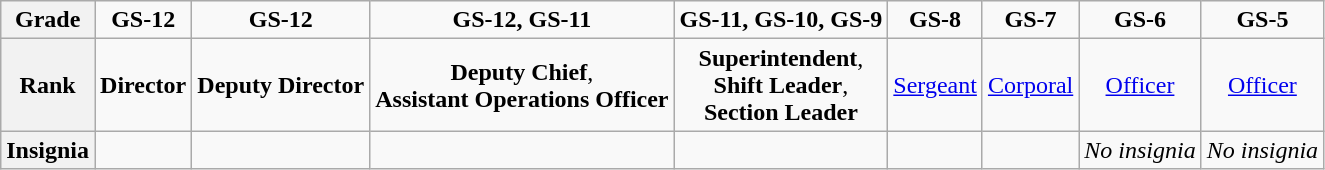<table class="wikitable">
<tr style="text-align:center;">
<th>Grade</th>
<td><strong>GS-12</strong></td>
<td><strong>GS-12</strong></td>
<td><strong>GS-12, GS-11</strong></td>
<td><strong>GS-11, GS-10, GS-9</strong></td>
<td><strong>GS-8</strong></td>
<td><strong>GS-7</strong></td>
<td><strong>GS-6</strong></td>
<td><strong>GS-5</strong></td>
</tr>
<tr style="text-align:center;">
<th>Rank</th>
<td><strong>Director</strong></td>
<td><strong>Deputy Director</strong></td>
<td><strong>Deputy Chief</strong>,<br><strong>Assistant Operations Officer</strong></td>
<td><strong>Superintendent</strong>,<br><strong>Shift Leader</strong>,<br><strong>Section Leader</strong></td>
<td><a href='#'>Sergeant</a></td>
<td><a href='#'>Corporal</a></td>
<td><a href='#'>Officer</a></td>
<td><a href='#'>Officer</a></td>
</tr>
<tr style="text-align:center;">
<th>Insignia</th>
<td></td>
<td></td>
<td></td>
<td></td>
<td></td>
<td></td>
<td><em>No insignia</em></td>
<td><em>No insignia</em></td>
</tr>
</table>
